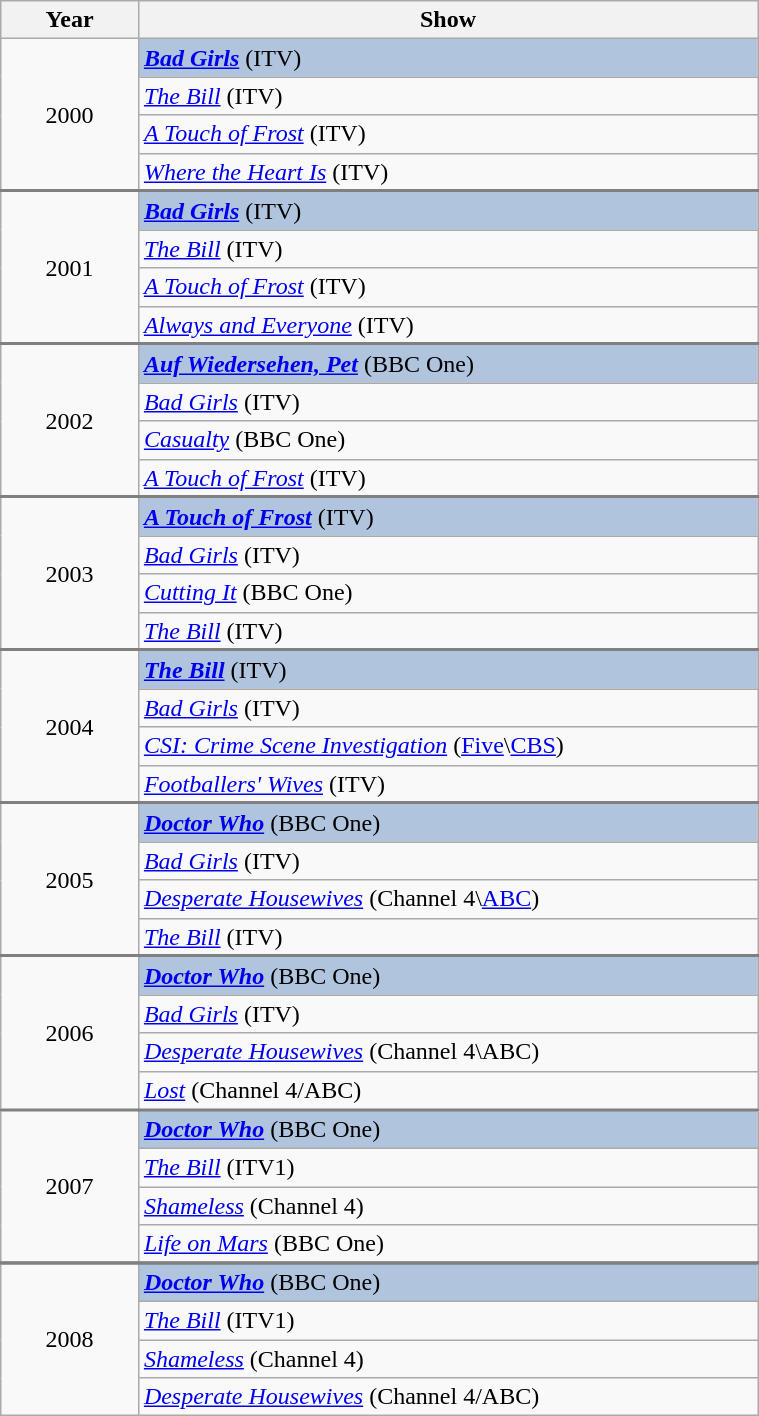<table class="wikitable" width="40%" cellpadding="10">
<tr>
<th width="100"><strong>Year</strong></th>
<th width="500"><strong>Show</strong></th>
</tr>
<tr>
<td rowspan="4" style="text-align:center;">2000</td>
<td style="background:#B0C4DE;"><strong><em><a href='#'>Bad Girls</a></em></strong> (ITV)</td>
</tr>
<tr>
<td><em><a href='#'>The Bill</a></em> (ITV)</td>
</tr>
<tr>
<td><em><a href='#'>A Touch of Frost</a></em> (ITV)</td>
</tr>
<tr>
<td><em><a href='#'>Where the Heart Is</a></em> (ITV)</td>
</tr>
<tr>
</tr>
<tr style="border-top:2px solid gray;">
<td rowspan="4" style="text-align:center;">2001</td>
<td style="background:#B0C4DE;"><strong><em><a href='#'>Bad Girls</a></em></strong> (ITV)</td>
</tr>
<tr>
<td><em><a href='#'>The Bill</a></em> (ITV)</td>
</tr>
<tr>
<td><em><a href='#'>A Touch of Frost</a></em> (ITV)</td>
</tr>
<tr>
<td><em><a href='#'>Always and Everyone</a></em> (ITV)</td>
</tr>
<tr>
</tr>
<tr style="border-top:2px solid gray;">
<td rowspan="4" style="text-align:center;">2002</td>
<td style="background:#B0C4DE;"><strong><em><a href='#'>Auf Wiedersehen, Pet</a></em></strong> (BBC One)</td>
</tr>
<tr>
<td><em><a href='#'>Bad Girls</a></em> (ITV)</td>
</tr>
<tr>
<td><em><a href='#'>Casualty</a></em> (BBC One)</td>
</tr>
<tr>
<td><em><a href='#'>A Touch of Frost</a></em> (ITV)</td>
</tr>
<tr>
</tr>
<tr style="border-top:2px solid gray;">
<td rowspan="4" style="text-align:center;">2003</td>
<td style="background:#B0C4DE;"><strong><em><a href='#'>A Touch of Frost</a></em></strong> (ITV)</td>
</tr>
<tr>
<td><em><a href='#'>Bad Girls</a></em> (ITV)</td>
</tr>
<tr>
<td><em><a href='#'>Cutting It</a></em> (BBC One)</td>
</tr>
<tr>
<td><em><a href='#'>The Bill</a></em> (ITV)</td>
</tr>
<tr>
</tr>
<tr style="border-top:2px solid gray;">
<td rowspan="4" style="text-align:center;">2004</td>
<td style="background:#B0C4DE;"><strong><em><a href='#'>The Bill</a></em></strong> (ITV)</td>
</tr>
<tr>
<td><em><a href='#'>Bad Girls</a></em> (ITV)</td>
</tr>
<tr>
<td><em><a href='#'>CSI: Crime Scene Investigation</a></em> (<a href='#'>Five</a>\<a href='#'>CBS</a>)</td>
</tr>
<tr>
<td><em><a href='#'>Footballers' Wives</a></em> (ITV)</td>
</tr>
<tr>
</tr>
<tr style="border-top:2px solid gray;">
<td rowspan="4" style="text-align:center;">2005</td>
<td style="background:#B0C4DE;"><strong><em><a href='#'>Doctor Who</a></em></strong> (BBC One)</td>
</tr>
<tr>
<td><em><a href='#'>Bad Girls</a></em> (ITV)</td>
</tr>
<tr>
<td><em><a href='#'>Desperate Housewives</a></em> (Channel 4\<a href='#'>ABC</a>)</td>
</tr>
<tr>
<td><em><a href='#'>The Bill</a></em> (ITV)</td>
</tr>
<tr>
</tr>
<tr style="border-top:2px solid gray;">
<td rowspan="4" style="text-align:center;">2006</td>
<td style="background:#B0C4DE;"><strong><em><a href='#'>Doctor Who</a></em></strong> (BBC One)</td>
</tr>
<tr>
<td><em><a href='#'>Bad Girls</a></em> (ITV)</td>
</tr>
<tr>
<td><em><a href='#'>Desperate Housewives</a></em> (Channel 4\ABC)</td>
</tr>
<tr>
<td><em><a href='#'>Lost</a></em> (Channel 4/ABC)</td>
</tr>
<tr style="border-top:2px solid gray;">
<td rowspan="4" style="text-align:center;">2007</td>
<td style="background:#B0C4DE;"><strong><em><a href='#'>Doctor Who</a></em></strong> (BBC One)</td>
</tr>
<tr>
<td><em><a href='#'>The Bill</a></em> (ITV1)</td>
</tr>
<tr>
<td><em><a href='#'>Shameless</a></em> (Channel 4)</td>
</tr>
<tr>
<td><em><a href='#'>Life on Mars</a></em> (BBC One)</td>
</tr>
<tr>
</tr>
<tr style="border-top:2px solid gray;">
</tr>
<tr style="border-top:2px solid gray;">
<td rowspan="8" style="text-align:center;">2008</td>
<td style="background:#B0C4DE;"><strong><em><a href='#'>Doctor Who</a></em></strong> (BBC One)</td>
</tr>
<tr>
<td><em><a href='#'>The Bill</a></em> (ITV1)</td>
</tr>
<tr>
<td><em><a href='#'>Shameless</a></em> (Channel 4)</td>
</tr>
<tr>
<td><em><a href='#'>Desperate Housewives</a></em> (Channel 4/ABC)</td>
</tr>
</table>
